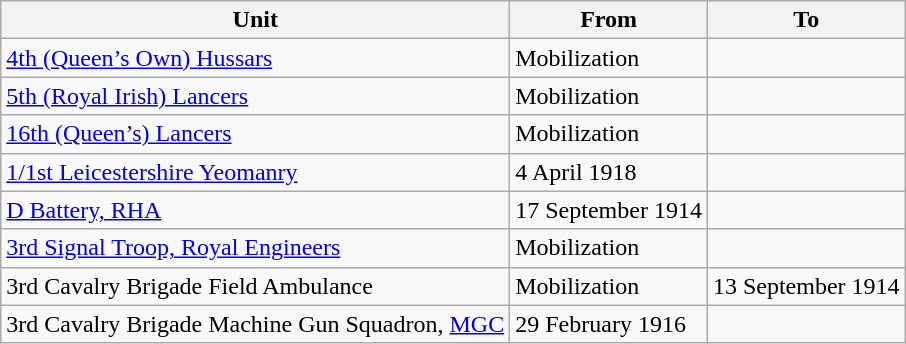<table class="wikitable">
<tr>
<th>Unit</th>
<th>From</th>
<th>To</th>
</tr>
<tr>
<td><a href='#'>4th (Queen’s Own) Hussars</a></td>
<td>Mobilization</td>
<td></td>
</tr>
<tr>
<td><a href='#'>5th (Royal Irish) Lancers</a></td>
<td>Mobilization</td>
<td></td>
</tr>
<tr>
<td><a href='#'>16th (Queen’s) Lancers</a></td>
<td>Mobilization</td>
<td></td>
</tr>
<tr>
<td><a href='#'>1/1st Leicestershire Yeomanry</a></td>
<td>4 April 1918</td>
<td></td>
</tr>
<tr>
<td><a href='#'>D Battery, RHA</a></td>
<td>17 September 1914</td>
<td></td>
</tr>
<tr>
<td><a href='#'>3rd Signal Troop, Royal Engineers</a></td>
<td>Mobilization</td>
<td></td>
</tr>
<tr>
<td>3rd Cavalry Brigade Field Ambulance</td>
<td>Mobilization</td>
<td>13 September 1914</td>
</tr>
<tr>
<td>3rd Cavalry Brigade Machine Gun Squadron, <a href='#'>MGC</a></td>
<td>29 February 1916</td>
<td></td>
</tr>
</table>
